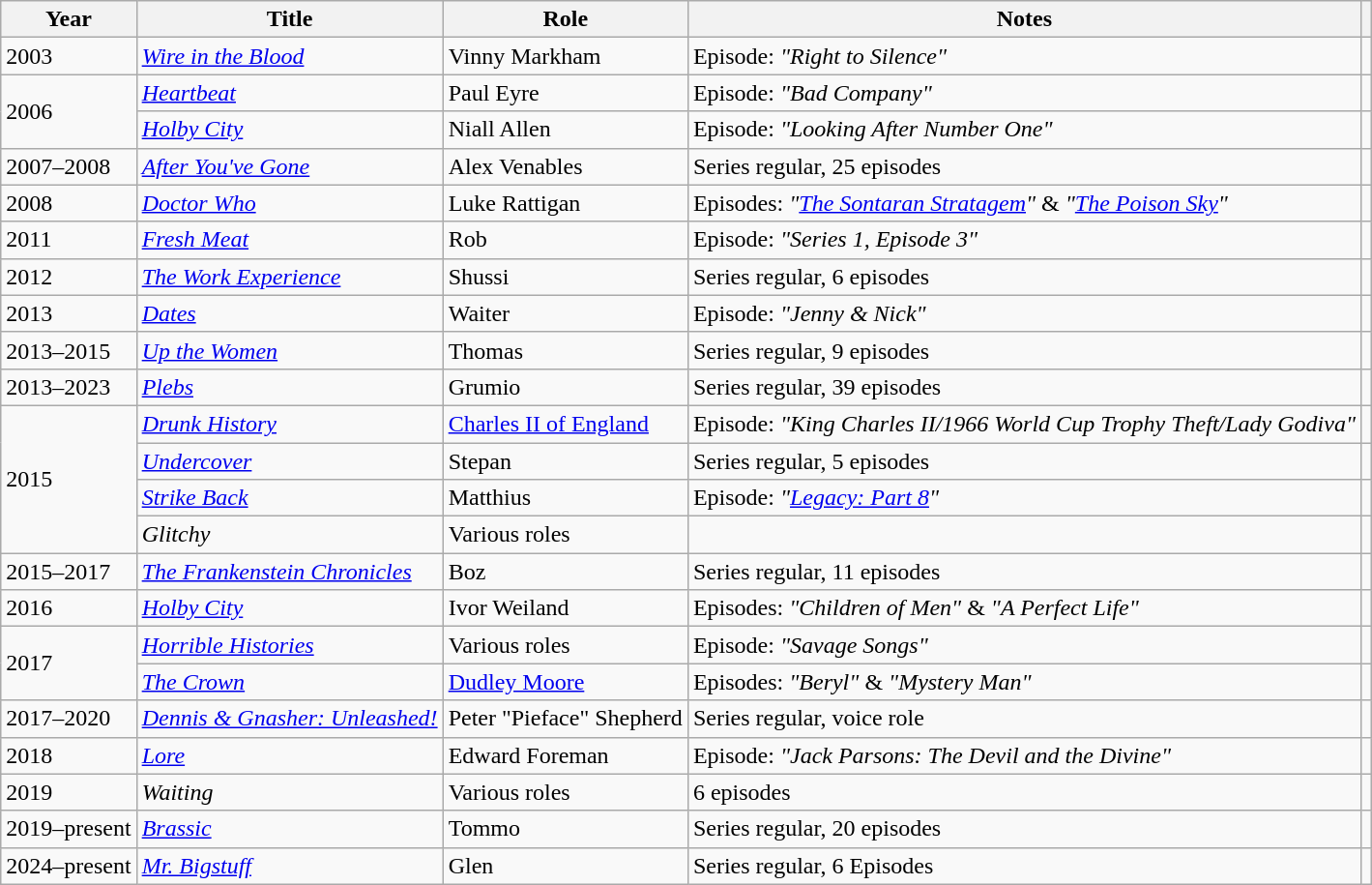<table class="wikitable sortable">
<tr>
<th>Year</th>
<th>Title</th>
<th>Role</th>
<th>Notes</th>
<th></th>
</tr>
<tr>
<td>2003</td>
<td><em><a href='#'>Wire in the Blood</a></em></td>
<td>Vinny Markham</td>
<td>Episode: <em>"Right to Silence"</em></td>
<td></td>
</tr>
<tr>
<td rowspan="2">2006</td>
<td><em><a href='#'>Heartbeat</a></em></td>
<td>Paul Eyre</td>
<td>Episode: <em>"Bad Company"</em></td>
<td></td>
</tr>
<tr>
<td><em><a href='#'>Holby City</a></em></td>
<td>Niall Allen</td>
<td>Episode: <em>"Looking After Number One"</em></td>
<td></td>
</tr>
<tr>
<td>2007–2008</td>
<td><em><a href='#'>After You've Gone</a></em></td>
<td>Alex Venables</td>
<td>Series regular, 25 episodes</td>
<td></td>
</tr>
<tr>
<td>2008</td>
<td><em><a href='#'>Doctor Who</a></em></td>
<td>Luke Rattigan</td>
<td>Episodes: <em>"<a href='#'>The Sontaran Stratagem</a>"</em> & <em>"<a href='#'>The Poison Sky</a>"</em></td>
<td></td>
</tr>
<tr>
<td>2011</td>
<td><em><a href='#'>Fresh Meat</a></em></td>
<td>Rob</td>
<td>Episode: <em>"Series 1, Episode 3"</em></td>
<td></td>
</tr>
<tr>
<td>2012</td>
<td><em><a href='#'>The Work Experience</a></em></td>
<td>Shussi</td>
<td>Series regular, 6 episodes</td>
<td></td>
</tr>
<tr>
<td>2013</td>
<td><em><a href='#'>Dates</a></em></td>
<td>Waiter</td>
<td>Episode: <em>"Jenny & Nick"</em></td>
<td></td>
</tr>
<tr>
<td>2013–2015</td>
<td><em><a href='#'>Up the Women</a></em></td>
<td>Thomas</td>
<td>Series regular, 9 episodes</td>
<td></td>
</tr>
<tr>
<td>2013–2023</td>
<td><em><a href='#'>Plebs</a></em></td>
<td>Grumio</td>
<td>Series regular, 39 episodes</td>
<td></td>
</tr>
<tr>
<td rowspan="4">2015</td>
<td><em><a href='#'>Drunk History</a></em></td>
<td><a href='#'>Charles II of England</a></td>
<td>Episode: <em>"King Charles II/1966 World Cup Trophy Theft/Lady Godiva"</em></td>
<td></td>
</tr>
<tr>
<td><em><a href='#'>Undercover</a></em></td>
<td>Stepan</td>
<td>Series regular, 5 episodes</td>
<td></td>
</tr>
<tr>
<td><em><a href='#'>Strike Back</a></em></td>
<td>Matthius</td>
<td>Episode: <em>"<a href='#'>Legacy: Part 8</a>"</em></td>
<td></td>
</tr>
<tr>
<td><em>Glitchy</em></td>
<td>Various roles</td>
<td></td>
<td></td>
</tr>
<tr>
<td>2015–2017</td>
<td><em><a href='#'>The Frankenstein Chronicles</a></em></td>
<td>Boz</td>
<td>Series regular, 11 episodes</td>
<td></td>
</tr>
<tr>
<td>2016</td>
<td><em><a href='#'>Holby City</a></em></td>
<td>Ivor Weiland</td>
<td>Episodes: <em>"Children of Men"</em> & <em>"A Perfect Life"</em></td>
<td></td>
</tr>
<tr>
<td rowspan="2">2017</td>
<td><em><a href='#'>Horrible Histories</a></em></td>
<td>Various roles</td>
<td>Episode: <em>"Savage Songs"</em></td>
<td></td>
</tr>
<tr>
<td><em><a href='#'>The Crown</a></em></td>
<td><a href='#'>Dudley Moore</a></td>
<td>Episodes: <em>"Beryl"</em> & <em>"Mystery Man"</em></td>
<td></td>
</tr>
<tr>
<td>2017–2020</td>
<td><em><a href='#'>Dennis & Gnasher: Unleashed!</a></em></td>
<td>Peter "Pieface" Shepherd</td>
<td>Series regular, voice role</td>
<td></td>
</tr>
<tr>
<td>2018</td>
<td><em><a href='#'>Lore</a></em></td>
<td>Edward Foreman</td>
<td>Episode: <em>"Jack Parsons: The Devil and the Divine"</em></td>
<td></td>
</tr>
<tr>
<td>2019</td>
<td><em>Waiting</em></td>
<td>Various roles</td>
<td>6 episodes</td>
<td></td>
</tr>
<tr>
<td>2019–present</td>
<td><em><a href='#'>Brassic</a></em></td>
<td>Tommo</td>
<td>Series regular, 20 episodes</td>
<td></td>
</tr>
<tr>
<td>2024–present</td>
<td><em><a href='#'>Mr. Bigstuff</a></em></td>
<td>Glen</td>
<td>Series regular, 6 Episodes</td>
<td></td>
</tr>
</table>
